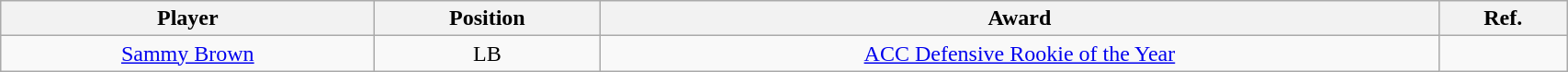<table class="wikitable" style="width: 90%;text-align: center;">
<tr>
<th style=>Player</th>
<th style=>Position</th>
<th style=>Award</th>
<th style=>Ref.</th>
</tr>
<tr align="center">
<td><a href='#'>Sammy Brown</a></td>
<td>LB</td>
<td><a href='#'>ACC Defensive Rookie of the Year</a></td>
<td></td>
</tr>
</table>
